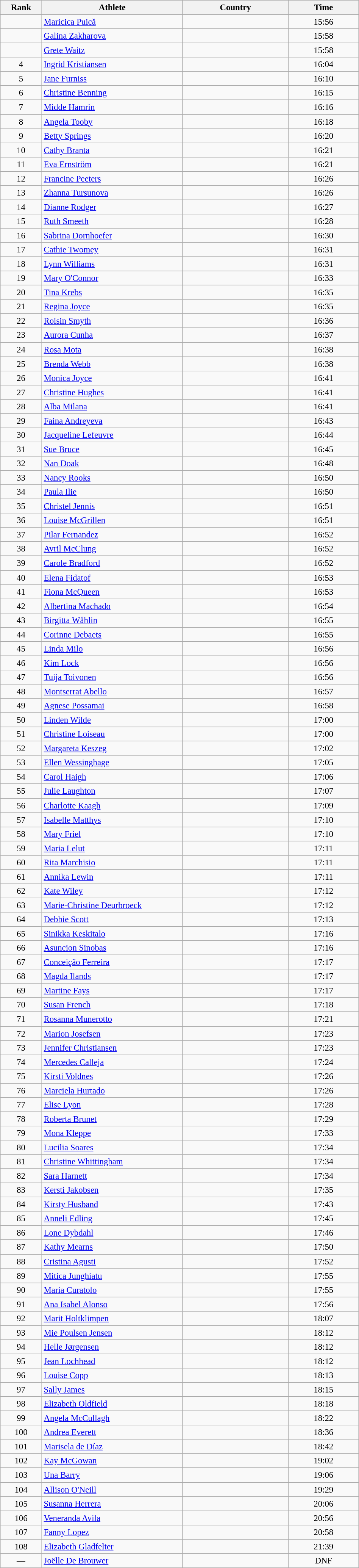<table class="wikitable sortable" style=" text-align:center; font-size:95%;" width="50%">
<tr>
<th width=5%>Rank</th>
<th width=20%>Athlete</th>
<th width=15%>Country</th>
<th width=10%>Time</th>
</tr>
<tr>
<td align=center></td>
<td align=left><a href='#'>Maricica Puică</a></td>
<td align=left></td>
<td>15:56</td>
</tr>
<tr>
<td align=center></td>
<td align=left><a href='#'>Galina Zakharova</a></td>
<td align=left></td>
<td>15:58</td>
</tr>
<tr>
<td align=center></td>
<td align=left><a href='#'>Grete Waitz</a></td>
<td align=left></td>
<td>15:58</td>
</tr>
<tr>
<td align=center>4</td>
<td align=left><a href='#'>Ingrid Kristiansen</a></td>
<td align=left></td>
<td>16:04</td>
</tr>
<tr>
<td align=center>5</td>
<td align=left><a href='#'>Jane Furniss</a></td>
<td align=left></td>
<td>16:10</td>
</tr>
<tr>
<td align=center>6</td>
<td align=left><a href='#'>Christine Benning</a></td>
<td align=left></td>
<td>16:15</td>
</tr>
<tr>
<td align=center>7</td>
<td align=left><a href='#'>Midde Hamrin</a></td>
<td align=left></td>
<td>16:16</td>
</tr>
<tr>
<td align=center>8</td>
<td align=left><a href='#'>Angela Tooby</a></td>
<td align=left></td>
<td>16:18</td>
</tr>
<tr>
<td align=center>9</td>
<td align=left><a href='#'>Betty Springs</a></td>
<td align=left></td>
<td>16:20</td>
</tr>
<tr>
<td align=center>10</td>
<td align=left><a href='#'>Cathy Branta</a></td>
<td align=left></td>
<td>16:21</td>
</tr>
<tr>
<td align=center>11</td>
<td align=left><a href='#'>Eva Ernström</a></td>
<td align=left></td>
<td>16:21</td>
</tr>
<tr>
<td align=center>12</td>
<td align=left><a href='#'>Francine Peeters</a></td>
<td align=left></td>
<td>16:26</td>
</tr>
<tr>
<td align=center>13</td>
<td align=left><a href='#'>Zhanna Tursunova</a></td>
<td align=left></td>
<td>16:26</td>
</tr>
<tr>
<td align=center>14</td>
<td align=left><a href='#'>Dianne Rodger</a></td>
<td align=left></td>
<td>16:27</td>
</tr>
<tr>
<td align=center>15</td>
<td align=left><a href='#'>Ruth Smeeth</a></td>
<td align=left></td>
<td>16:28</td>
</tr>
<tr>
<td align=center>16</td>
<td align=left><a href='#'>Sabrina Dornhoefer</a></td>
<td align=left></td>
<td>16:30</td>
</tr>
<tr>
<td align=center>17</td>
<td align=left><a href='#'>Cathie Twomey</a></td>
<td align=left></td>
<td>16:31</td>
</tr>
<tr>
<td align=center>18</td>
<td align=left><a href='#'>Lynn Williams</a></td>
<td align=left></td>
<td>16:31</td>
</tr>
<tr>
<td align=center>19</td>
<td align=left><a href='#'>Mary O'Connor</a></td>
<td align=left></td>
<td>16:33</td>
</tr>
<tr>
<td align=center>20</td>
<td align=left><a href='#'>Tina Krebs</a></td>
<td align=left></td>
<td>16:35</td>
</tr>
<tr>
<td align=center>21</td>
<td align=left><a href='#'>Regina Joyce</a></td>
<td align=left></td>
<td>16:35</td>
</tr>
<tr>
<td align=center>22</td>
<td align=left><a href='#'>Roisin Smyth</a></td>
<td align=left></td>
<td>16:36</td>
</tr>
<tr>
<td align=center>23</td>
<td align=left><a href='#'>Aurora Cunha</a></td>
<td align=left></td>
<td>16:37</td>
</tr>
<tr>
<td align=center>24</td>
<td align=left><a href='#'>Rosa Mota</a></td>
<td align=left></td>
<td>16:38</td>
</tr>
<tr>
<td align=center>25</td>
<td align=left><a href='#'>Brenda Webb</a></td>
<td align=left></td>
<td>16:38</td>
</tr>
<tr>
<td align=center>26</td>
<td align=left><a href='#'>Monica Joyce</a></td>
<td align=left></td>
<td>16:41</td>
</tr>
<tr>
<td align=center>27</td>
<td align=left><a href='#'>Christine Hughes</a></td>
<td align=left></td>
<td>16:41</td>
</tr>
<tr>
<td align=center>28</td>
<td align=left><a href='#'>Alba Milana</a></td>
<td align=left></td>
<td>16:41</td>
</tr>
<tr>
<td align=center>29</td>
<td align=left><a href='#'>Faina Andreyeva</a></td>
<td align=left></td>
<td>16:43</td>
</tr>
<tr>
<td align=center>30</td>
<td align=left><a href='#'>Jacqueline Lefeuvre</a></td>
<td align=left></td>
<td>16:44</td>
</tr>
<tr>
<td align=center>31</td>
<td align=left><a href='#'>Sue Bruce</a></td>
<td align=left></td>
<td>16:45</td>
</tr>
<tr>
<td align=center>32</td>
<td align=left><a href='#'>Nan Doak</a></td>
<td align=left></td>
<td>16:48</td>
</tr>
<tr>
<td align=center>33</td>
<td align=left><a href='#'>Nancy Rooks</a></td>
<td align=left></td>
<td>16:50</td>
</tr>
<tr>
<td align=center>34</td>
<td align=left><a href='#'>Paula Ilie</a></td>
<td align=left></td>
<td>16:50</td>
</tr>
<tr>
<td align=center>35</td>
<td align=left><a href='#'>Christel Jennis</a></td>
<td align=left></td>
<td>16:51</td>
</tr>
<tr>
<td align=center>36</td>
<td align=left><a href='#'>Louise McGrillen</a></td>
<td align=left></td>
<td>16:51</td>
</tr>
<tr>
<td align=center>37</td>
<td align=left><a href='#'>Pilar Fernandez</a></td>
<td align=left></td>
<td>16:52</td>
</tr>
<tr>
<td align=center>38</td>
<td align=left><a href='#'>Avril McClung</a></td>
<td align=left></td>
<td>16:52</td>
</tr>
<tr>
<td align=center>39</td>
<td align=left><a href='#'>Carole Bradford</a></td>
<td align=left></td>
<td>16:52</td>
</tr>
<tr>
<td align=center>40</td>
<td align=left><a href='#'>Elena Fidatof</a></td>
<td align=left></td>
<td>16:53</td>
</tr>
<tr>
<td align=center>41</td>
<td align=left><a href='#'>Fiona McQueen</a></td>
<td align=left></td>
<td>16:53</td>
</tr>
<tr>
<td align=center>42</td>
<td align=left><a href='#'>Albertina Machado</a></td>
<td align=left></td>
<td>16:54</td>
</tr>
<tr>
<td align=center>43</td>
<td align=left><a href='#'>Birgitta Wåhlin</a></td>
<td align=left></td>
<td>16:55</td>
</tr>
<tr>
<td align=center>44</td>
<td align=left><a href='#'>Corinne Debaets</a></td>
<td align=left></td>
<td>16:55</td>
</tr>
<tr>
<td align=center>45</td>
<td align=left><a href='#'>Linda Milo</a></td>
<td align=left></td>
<td>16:56</td>
</tr>
<tr>
<td align=center>46</td>
<td align=left><a href='#'>Kim Lock</a></td>
<td align=left></td>
<td>16:56</td>
</tr>
<tr>
<td align=center>47</td>
<td align=left><a href='#'>Tuija Toivonen</a></td>
<td align=left></td>
<td>16:56</td>
</tr>
<tr>
<td align=center>48</td>
<td align=left><a href='#'>Montserrat Abello</a></td>
<td align=left></td>
<td>16:57</td>
</tr>
<tr>
<td align=center>49</td>
<td align=left><a href='#'>Agnese Possamai</a></td>
<td align=left></td>
<td>16:58</td>
</tr>
<tr>
<td align=center>50</td>
<td align=left><a href='#'>Linden Wilde</a></td>
<td align=left></td>
<td>17:00</td>
</tr>
<tr>
<td align=center>51</td>
<td align=left><a href='#'>Christine Loiseau</a></td>
<td align=left></td>
<td>17:00</td>
</tr>
<tr>
<td align=center>52</td>
<td align=left><a href='#'>Margareta Keszeg</a></td>
<td align=left></td>
<td>17:02</td>
</tr>
<tr>
<td align=center>53</td>
<td align=left><a href='#'>Ellen Wessinghage</a></td>
<td align=left></td>
<td>17:05</td>
</tr>
<tr>
<td align=center>54</td>
<td align=left><a href='#'>Carol Haigh</a></td>
<td align=left></td>
<td>17:06</td>
</tr>
<tr>
<td align=center>55</td>
<td align=left><a href='#'>Julie Laughton</a></td>
<td align=left></td>
<td>17:07</td>
</tr>
<tr>
<td align=center>56</td>
<td align=left><a href='#'>Charlotte Kaagh</a></td>
<td align=left></td>
<td>17:09</td>
</tr>
<tr>
<td align=center>57</td>
<td align=left><a href='#'>Isabelle Matthys</a></td>
<td align=left></td>
<td>17:10</td>
</tr>
<tr>
<td align=center>58</td>
<td align=left><a href='#'>Mary Friel</a></td>
<td align=left></td>
<td>17:10</td>
</tr>
<tr>
<td align=center>59</td>
<td align=left><a href='#'>Maria Lelut</a></td>
<td align=left></td>
<td>17:11</td>
</tr>
<tr>
<td align=center>60</td>
<td align=left><a href='#'>Rita Marchisio</a></td>
<td align=left></td>
<td>17:11</td>
</tr>
<tr>
<td align=center>61</td>
<td align=left><a href='#'>Annika Lewin</a></td>
<td align=left></td>
<td>17:11</td>
</tr>
<tr>
<td align=center>62</td>
<td align=left><a href='#'>Kate Wiley</a></td>
<td align=left></td>
<td>17:12</td>
</tr>
<tr>
<td align=center>63</td>
<td align=left><a href='#'>Marie-Christine Deurbroeck</a></td>
<td align=left></td>
<td>17:12</td>
</tr>
<tr>
<td align=center>64</td>
<td align=left><a href='#'>Debbie Scott</a></td>
<td align=left></td>
<td>17:13</td>
</tr>
<tr>
<td align=center>65</td>
<td align=left><a href='#'>Sinikka Keskitalo</a></td>
<td align=left></td>
<td>17:16</td>
</tr>
<tr>
<td align=center>66</td>
<td align=left><a href='#'>Asuncion Sinobas</a></td>
<td align=left></td>
<td>17:16</td>
</tr>
<tr>
<td align=center>67</td>
<td align=left><a href='#'>Conceição Ferreira</a></td>
<td align=left></td>
<td>17:17</td>
</tr>
<tr>
<td align=center>68</td>
<td align=left><a href='#'>Magda Ilands</a></td>
<td align=left></td>
<td>17:17</td>
</tr>
<tr>
<td align=center>69</td>
<td align=left><a href='#'>Martine Fays</a></td>
<td align=left></td>
<td>17:17</td>
</tr>
<tr>
<td align=center>70</td>
<td align=left><a href='#'>Susan French</a></td>
<td align=left></td>
<td>17:18</td>
</tr>
<tr>
<td align=center>71</td>
<td align=left><a href='#'>Rosanna Munerotto</a></td>
<td align=left></td>
<td>17:21</td>
</tr>
<tr>
<td align=center>72</td>
<td align=left><a href='#'>Marion Josefsen</a></td>
<td align=left></td>
<td>17:23</td>
</tr>
<tr>
<td align=center>73</td>
<td align=left><a href='#'>Jennifer Christiansen</a></td>
<td align=left></td>
<td>17:23</td>
</tr>
<tr>
<td align=center>74</td>
<td align=left><a href='#'>Mercedes Calleja</a></td>
<td align=left></td>
<td>17:24</td>
</tr>
<tr>
<td align=center>75</td>
<td align=left><a href='#'>Kirsti Voldnes</a></td>
<td align=left></td>
<td>17:26</td>
</tr>
<tr>
<td align=center>76</td>
<td align=left><a href='#'>Marciela Hurtado</a></td>
<td align=left></td>
<td>17:26</td>
</tr>
<tr>
<td align=center>77</td>
<td align=left><a href='#'>Elise Lyon</a></td>
<td align=left></td>
<td>17:28</td>
</tr>
<tr>
<td align=center>78</td>
<td align=left><a href='#'>Roberta Brunet</a></td>
<td align=left></td>
<td>17:29</td>
</tr>
<tr>
<td align=center>79</td>
<td align=left><a href='#'>Mona Kleppe</a></td>
<td align=left></td>
<td>17:33</td>
</tr>
<tr>
<td align=center>80</td>
<td align=left><a href='#'>Lucilia Soares</a></td>
<td align=left></td>
<td>17:34</td>
</tr>
<tr>
<td align=center>81</td>
<td align=left><a href='#'>Christine Whittingham</a></td>
<td align=left></td>
<td>17:34</td>
</tr>
<tr>
<td align=center>82</td>
<td align=left><a href='#'>Sara Harnett</a></td>
<td align=left></td>
<td>17:34</td>
</tr>
<tr>
<td align=center>83</td>
<td align=left><a href='#'>Kersti Jakobsen</a></td>
<td align=left></td>
<td>17:35</td>
</tr>
<tr>
<td align=center>84</td>
<td align=left><a href='#'>Kirsty Husband</a></td>
<td align=left></td>
<td>17:43</td>
</tr>
<tr>
<td align=center>85</td>
<td align=left><a href='#'>Anneli Edling</a></td>
<td align=left></td>
<td>17:45</td>
</tr>
<tr>
<td align=center>86</td>
<td align=left><a href='#'>Lone Dybdahl</a></td>
<td align=left></td>
<td>17:46</td>
</tr>
<tr>
<td align=center>87</td>
<td align=left><a href='#'>Kathy Mearns</a></td>
<td align=left></td>
<td>17:50</td>
</tr>
<tr>
<td align=center>88</td>
<td align=left><a href='#'>Cristina Agusti</a></td>
<td align=left></td>
<td>17:52</td>
</tr>
<tr>
<td align=center>89</td>
<td align=left><a href='#'>Mitica Junghiatu</a></td>
<td align=left></td>
<td>17:55</td>
</tr>
<tr>
<td align=center>90</td>
<td align=left><a href='#'>Maria Curatolo</a></td>
<td align=left></td>
<td>17:55</td>
</tr>
<tr>
<td align=center>91</td>
<td align=left><a href='#'>Ana Isabel Alonso</a></td>
<td align=left></td>
<td>17:56</td>
</tr>
<tr>
<td align=center>92</td>
<td align=left><a href='#'>Marit Holtklimpen</a></td>
<td align=left></td>
<td>18:07</td>
</tr>
<tr>
<td align=center>93</td>
<td align=left><a href='#'>Mie Poulsen Jensen</a></td>
<td align=left></td>
<td>18:12</td>
</tr>
<tr>
<td align=center>94</td>
<td align=left><a href='#'>Helle Jørgensen</a></td>
<td align=left></td>
<td>18:12</td>
</tr>
<tr>
<td align=center>95</td>
<td align=left><a href='#'>Jean Lochhead</a></td>
<td align=left></td>
<td>18:12</td>
</tr>
<tr>
<td align=center>96</td>
<td align=left><a href='#'>Louise Copp</a></td>
<td align=left></td>
<td>18:13</td>
</tr>
<tr>
<td align=center>97</td>
<td align=left><a href='#'>Sally James</a></td>
<td align=left></td>
<td>18:15</td>
</tr>
<tr>
<td align=center>98</td>
<td align=left><a href='#'>Elizabeth Oldfield</a></td>
<td align=left></td>
<td>18:18</td>
</tr>
<tr>
<td align=center>99</td>
<td align=left><a href='#'>Angela McCullagh</a></td>
<td align=left></td>
<td>18:22</td>
</tr>
<tr>
<td align=center>100</td>
<td align=left><a href='#'>Andrea Everett</a></td>
<td align=left></td>
<td>18:36</td>
</tr>
<tr>
<td align=center>101</td>
<td align=left><a href='#'>Marisela de Díaz</a></td>
<td align=left></td>
<td>18:42</td>
</tr>
<tr>
<td align=center>102</td>
<td align=left><a href='#'>Kay McGowan</a></td>
<td align=left></td>
<td>19:02</td>
</tr>
<tr>
<td align=center>103</td>
<td align=left><a href='#'>Una Barry</a></td>
<td align=left></td>
<td>19:06</td>
</tr>
<tr>
<td align=center>104</td>
<td align=left><a href='#'>Allison O'Neill</a></td>
<td align=left></td>
<td>19:29</td>
</tr>
<tr>
<td align=center>105</td>
<td align=left><a href='#'>Susanna Herrera</a></td>
<td align=left></td>
<td>20:06</td>
</tr>
<tr>
<td align=center>106</td>
<td align=left><a href='#'>Veneranda Avila</a></td>
<td align=left></td>
<td>20:56</td>
</tr>
<tr>
<td align=center>107</td>
<td align=left><a href='#'>Fanny Lopez</a></td>
<td align=left></td>
<td>20:58</td>
</tr>
<tr>
<td align=center>108</td>
<td align=left><a href='#'>Elizabeth Gladfelter</a></td>
<td align=left></td>
<td>21:39</td>
</tr>
<tr>
<td align=center>—</td>
<td align=left><a href='#'>Joëlle De Brouwer</a></td>
<td align=left></td>
<td>DNF</td>
</tr>
</table>
